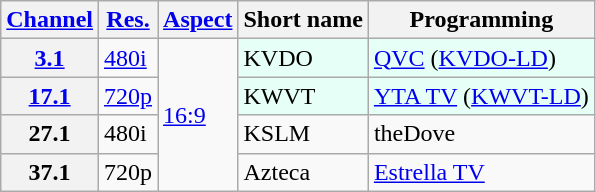<table class="wikitable">
<tr>
<th><a href='#'>Channel</a></th>
<th><a href='#'>Res.</a></th>
<th><a href='#'>Aspect</a></th>
<th>Short name</th>
<th>Programming</th>
</tr>
<tr>
<th scope = "row"><a href='#'>3.1</a></th>
<td><a href='#'>480i</a></td>
<td rowspan=4><a href='#'>16:9</a></td>
<td style="background-color: #E6FFF7;">KVDO</td>
<td style="background-color: #E6FFF7;"><a href='#'>QVC</a> (<a href='#'>KVDO-LD</a>)</td>
</tr>
<tr>
<th scope = "row"><a href='#'>17.1</a></th>
<td><a href='#'>720p</a></td>
<td style="background-color: #E6FFF7;">KWVT</td>
<td style="background-color: #E6FFF7;"><a href='#'>YTA TV</a> (<a href='#'>KWVT-LD</a>)</td>
</tr>
<tr>
<th scope = "row">27.1</th>
<td>480i</td>
<td>KSLM</td>
<td>theDove</td>
</tr>
<tr>
<th scope = "row">37.1</th>
<td>720p</td>
<td>Azteca</td>
<td><a href='#'>Estrella TV</a></td>
</tr>
</table>
